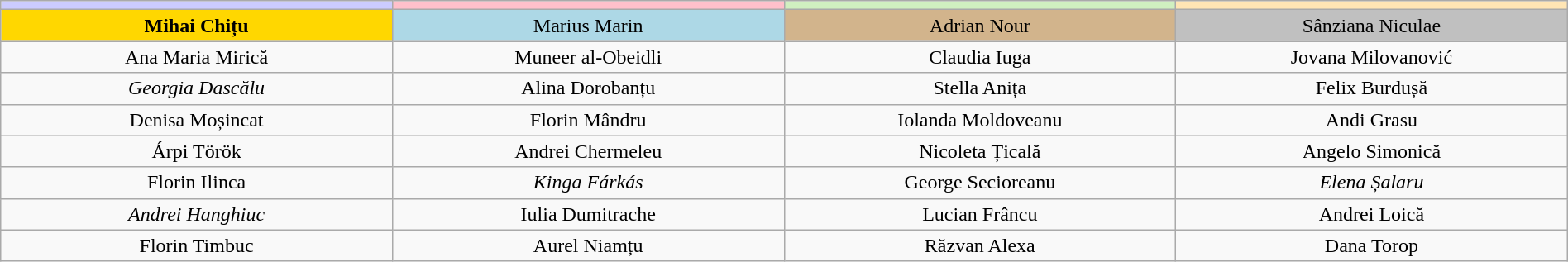<table class="wikitable"  style="text-align:center; font-size:100%; width:100%;">
<tr>
<td style="width:13%;" scope="col" bgcolor="#ccccff"><strong></strong></td>
<td style="width:13%;" scope="col" bgcolor="pink"><strong></strong></td>
<td style="width:13%;" scope="col" bgcolor="#d0f0c0"><strong></strong></td>
<td style="width:13%;" scope="col" bgcolor="#ffe5b4"><strong></strong></td>
</tr>
<tr>
<td bgcolor="gold"><strong>Mihai Chițu</strong></td>
<td bgcolor="lightblue">Marius Marin</td>
<td bgcolor="tan">Adrian Nour</td>
<td bgcolor="silver">Sânziana Niculae</td>
</tr>
<tr>
<td>Ana Maria Mirică</td>
<td>Muneer al-Obeidli</td>
<td>Claudia Iuga</td>
<td>Jovana Milovanović</td>
</tr>
<tr>
<td><em>Georgia Dascălu</em></td>
<td>Alina Dorobanțu</td>
<td>Stella Anița</td>
<td>Felix Burdușă</td>
</tr>
<tr>
<td>Denisa Moșincat</td>
<td>Florin Mândru</td>
<td>Iolanda Moldoveanu</td>
<td>Andi Grasu</td>
</tr>
<tr>
<td>Árpi Török</td>
<td>Andrei Chermeleu</td>
<td>Nicoleta Țicală</td>
<td>Angelo Simonică</td>
</tr>
<tr>
<td>Florin Ilinca</td>
<td><em>Kinga Fárkás</em></td>
<td>George Secioreanu</td>
<td><em>Elena Șalaru</em></td>
</tr>
<tr>
<td><em>Andrei Hanghiuc</em></td>
<td>Iulia Dumitrache</td>
<td>Lucian Frâncu</td>
<td>Andrei Loică</td>
</tr>
<tr>
<td>Florin Timbuc</td>
<td>Aurel Niamțu</td>
<td>Răzvan Alexa</td>
<td>Dana Torop</td>
</tr>
</table>
